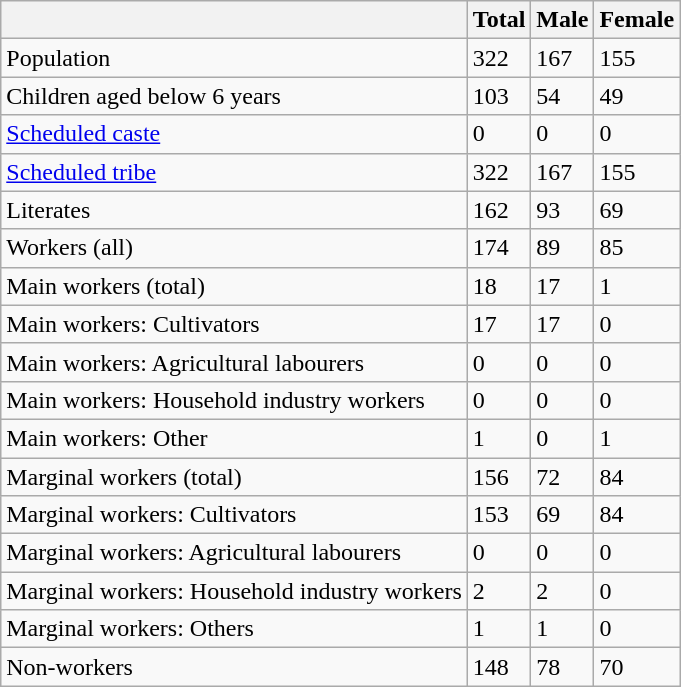<table class="wikitable sortable">
<tr>
<th></th>
<th>Total</th>
<th>Male</th>
<th>Female</th>
</tr>
<tr>
<td>Population</td>
<td>322</td>
<td>167</td>
<td>155</td>
</tr>
<tr>
<td>Children aged below 6 years</td>
<td>103</td>
<td>54</td>
<td>49</td>
</tr>
<tr>
<td><a href='#'>Scheduled caste</a></td>
<td>0</td>
<td>0</td>
<td>0</td>
</tr>
<tr>
<td><a href='#'>Scheduled tribe</a></td>
<td>322</td>
<td>167</td>
<td>155</td>
</tr>
<tr>
<td>Literates</td>
<td>162</td>
<td>93</td>
<td>69</td>
</tr>
<tr>
<td>Workers (all)</td>
<td>174</td>
<td>89</td>
<td>85</td>
</tr>
<tr>
<td>Main workers (total)</td>
<td>18</td>
<td>17</td>
<td>1</td>
</tr>
<tr>
<td>Main workers: Cultivators</td>
<td>17</td>
<td>17</td>
<td>0</td>
</tr>
<tr>
<td>Main workers: Agricultural labourers</td>
<td>0</td>
<td>0</td>
<td>0</td>
</tr>
<tr>
<td>Main workers: Household industry workers</td>
<td>0</td>
<td>0</td>
<td>0</td>
</tr>
<tr>
<td>Main workers: Other</td>
<td>1</td>
<td>0</td>
<td>1</td>
</tr>
<tr>
<td>Marginal workers (total)</td>
<td>156</td>
<td>72</td>
<td>84</td>
</tr>
<tr>
<td>Marginal workers: Cultivators</td>
<td>153</td>
<td>69</td>
<td>84</td>
</tr>
<tr>
<td>Marginal workers: Agricultural labourers</td>
<td>0</td>
<td>0</td>
<td>0</td>
</tr>
<tr>
<td>Marginal workers: Household industry workers</td>
<td>2</td>
<td>2</td>
<td>0</td>
</tr>
<tr>
<td>Marginal workers: Others</td>
<td>1</td>
<td>1</td>
<td>0</td>
</tr>
<tr>
<td>Non-workers</td>
<td>148</td>
<td>78</td>
<td>70</td>
</tr>
</table>
